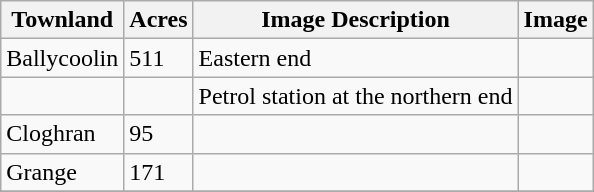<table class="wikitable sortable" style="text-align:left">
<tr>
<th>Townland</th>
<th class="sortable">Acres</th>
<th class="sortable">Image Description</th>
<th>Image</th>
</tr>
<tr>
<td>Ballycoolin</td>
<td>511</td>
<td>Eastern end</td>
<td></td>
</tr>
<tr>
<td></td>
<td></td>
<td>Petrol station at the northern end</td>
<td></td>
</tr>
<tr>
<td>Cloghran</td>
<td>95</td>
<td></td>
<td></td>
</tr>
<tr>
<td>Grange</td>
<td>171</td>
<td></td>
<td></td>
</tr>
<tr>
</tr>
</table>
